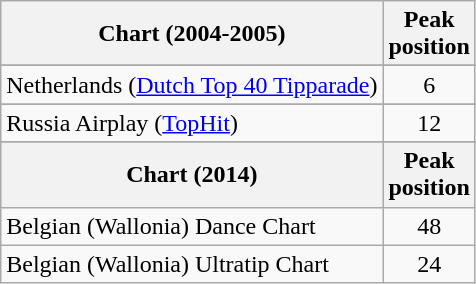<table class="wikitable sortable plainrowheaders">
<tr>
<th>Chart (2004-2005)</th>
<th>Peak<br>position</th>
</tr>
<tr>
</tr>
<tr>
</tr>
<tr>
</tr>
<tr>
</tr>
<tr>
</tr>
<tr>
</tr>
<tr>
<td>Netherlands (<a href='#'>Dutch Top 40 Tipparade</a>)</td>
<td align="center">6</td>
</tr>
<tr>
</tr>
<tr>
<td>Russia Airplay (<a href='#'>TopHit</a>)</td>
<td align="center">12</td>
</tr>
<tr>
</tr>
<tr>
</tr>
<tr>
</tr>
<tr>
<th>Chart (2014)</th>
<th>Peak<br>position</th>
</tr>
<tr>
<td>Belgian (Wallonia) Dance Chart</td>
<td align="center">48</td>
</tr>
<tr>
<td>Belgian (Wallonia) Ultratip Chart</td>
<td align="center">24</td>
</tr>
</table>
